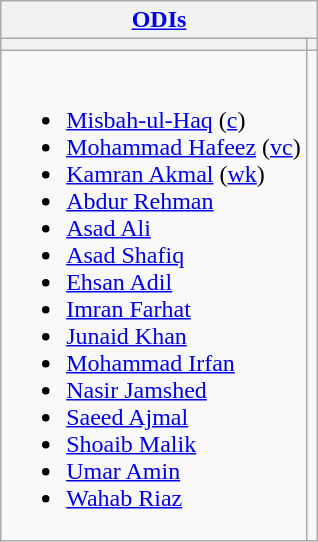<table class="wikitable" style="text-align:left; margin:auto">
<tr>
<th colspan="2"><a href='#'>ODIs</a></th>
</tr>
<tr>
<th></th>
<th></th>
</tr>
<tr style="vertical-align:top">
<td><br><ul><li><a href='#'>Misbah-ul-Haq</a> (<a href='#'>c</a>)</li><li><a href='#'>Mohammad Hafeez</a> (<a href='#'>vc</a>)</li><li><a href='#'>Kamran Akmal</a> (<a href='#'>wk</a>)</li><li><a href='#'>Abdur Rehman</a></li><li><a href='#'>Asad Ali</a></li><li><a href='#'>Asad Shafiq</a></li><li><a href='#'>Ehsan Adil</a></li><li><a href='#'>Imran Farhat</a></li><li><a href='#'>Junaid Khan</a></li><li><a href='#'>Mohammad Irfan</a></li><li><a href='#'>Nasir Jamshed</a></li><li><a href='#'>Saeed Ajmal</a></li><li><a href='#'>Shoaib Malik</a></li><li><a href='#'>Umar Amin</a></li><li><a href='#'>Wahab Riaz</a></li></ul></td>
<td></td>
</tr>
</table>
